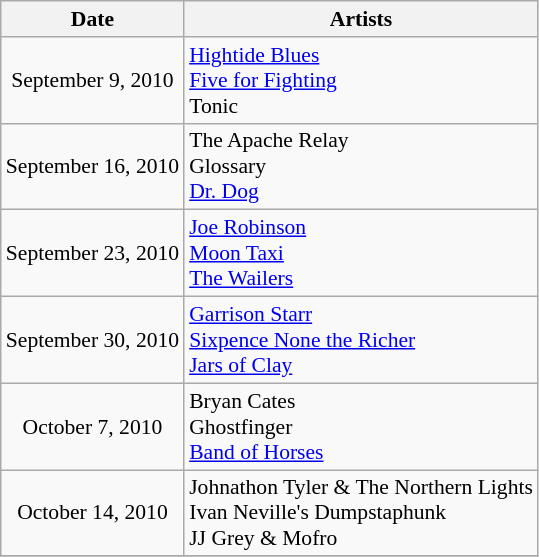<table class="wikitable" style="font-size: 90%">
<tr>
<th>Date</th>
<th>Artists</th>
</tr>
<tr>
<td align="center">September 9, 2010</td>
<td><a href='#'>Hightide Blues</a><br><a href='#'>Five for Fighting</a><br>Tonic</td>
</tr>
<tr>
<td align="center">September 16, 2010</td>
<td>The Apache Relay<br>Glossary<br><a href='#'>Dr. Dog</a></td>
</tr>
<tr>
<td align="center">September 23, 2010</td>
<td><a href='#'>Joe Robinson</a><br><a href='#'>Moon Taxi</a><br><a href='#'>The Wailers</a></td>
</tr>
<tr>
<td align="center">September 30, 2010</td>
<td><a href='#'>Garrison Starr</a><br><a href='#'>Sixpence None the Richer</a><br><a href='#'>Jars of Clay</a></td>
</tr>
<tr>
<td align="center">October 7, 2010</td>
<td>Bryan Cates<br>Ghostfinger<br><a href='#'>Band of Horses</a></td>
</tr>
<tr>
<td align="center">October 14, 2010</td>
<td>Johnathon Tyler & The Northern Lights<br>Ivan Neville's Dumpstaphunk<br>JJ Grey & Mofro</td>
</tr>
<tr>
</tr>
</table>
